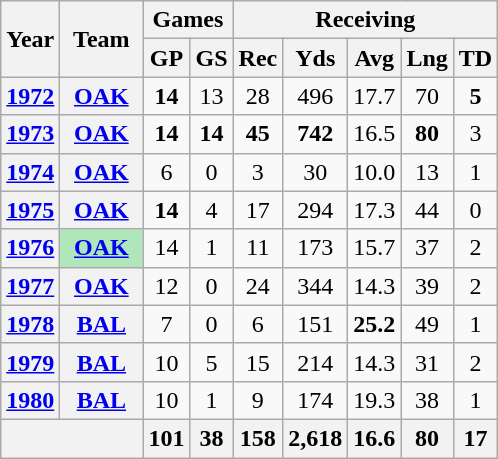<table class="wikitable" style="text-align:center">
<tr>
<th rowspan="2">Year</th>
<th rowspan="2">Team</th>
<th colspan="2">Games</th>
<th colspan="5">Receiving</th>
</tr>
<tr>
<th>GP</th>
<th>GS</th>
<th>Rec</th>
<th>Yds</th>
<th>Avg</th>
<th>Lng</th>
<th>TD</th>
</tr>
<tr>
<th><a href='#'>1972</a></th>
<th><a href='#'>OAK</a></th>
<td><strong>14</strong></td>
<td>13</td>
<td>28</td>
<td>496</td>
<td>17.7</td>
<td>70</td>
<td><strong>5</strong></td>
</tr>
<tr>
<th><a href='#'>1973</a></th>
<th><a href='#'>OAK</a></th>
<td><strong>14</strong></td>
<td><strong>14</strong></td>
<td><strong>45</strong></td>
<td><strong>742</strong></td>
<td>16.5</td>
<td><strong>80</strong></td>
<td>3</td>
</tr>
<tr>
<th><a href='#'>1974</a></th>
<th><a href='#'>OAK</a></th>
<td>6</td>
<td>0</td>
<td>3</td>
<td>30</td>
<td>10.0</td>
<td>13</td>
<td>1</td>
</tr>
<tr>
<th><a href='#'>1975</a></th>
<th><a href='#'>OAK</a></th>
<td><strong>14</strong></td>
<td>4</td>
<td>17</td>
<td>294</td>
<td>17.3</td>
<td>44</td>
<td>0</td>
</tr>
<tr>
<th><a href='#'>1976</a></th>
<th style="background:#afe6ba; width:3em;"><a href='#'>OAK</a></th>
<td>14</td>
<td>1</td>
<td>11</td>
<td>173</td>
<td>15.7</td>
<td>37</td>
<td>2</td>
</tr>
<tr>
<th><a href='#'>1977</a></th>
<th><a href='#'>OAK</a></th>
<td>12</td>
<td>0</td>
<td>24</td>
<td>344</td>
<td>14.3</td>
<td>39</td>
<td>2</td>
</tr>
<tr>
<th><a href='#'>1978</a></th>
<th><a href='#'>BAL</a></th>
<td>7</td>
<td>0</td>
<td>6</td>
<td>151</td>
<td><strong>25.2</strong></td>
<td>49</td>
<td>1</td>
</tr>
<tr>
<th><a href='#'>1979</a></th>
<th><a href='#'>BAL</a></th>
<td>10</td>
<td>5</td>
<td>15</td>
<td>214</td>
<td>14.3</td>
<td>31</td>
<td>2</td>
</tr>
<tr>
<th><a href='#'>1980</a></th>
<th><a href='#'>BAL</a></th>
<td>10</td>
<td>1</td>
<td>9</td>
<td>174</td>
<td>19.3</td>
<td>38</td>
<td>1</td>
</tr>
<tr>
<th colspan="2"></th>
<th>101</th>
<th>38</th>
<th>158</th>
<th>2,618</th>
<th>16.6</th>
<th>80</th>
<th>17</th>
</tr>
</table>
